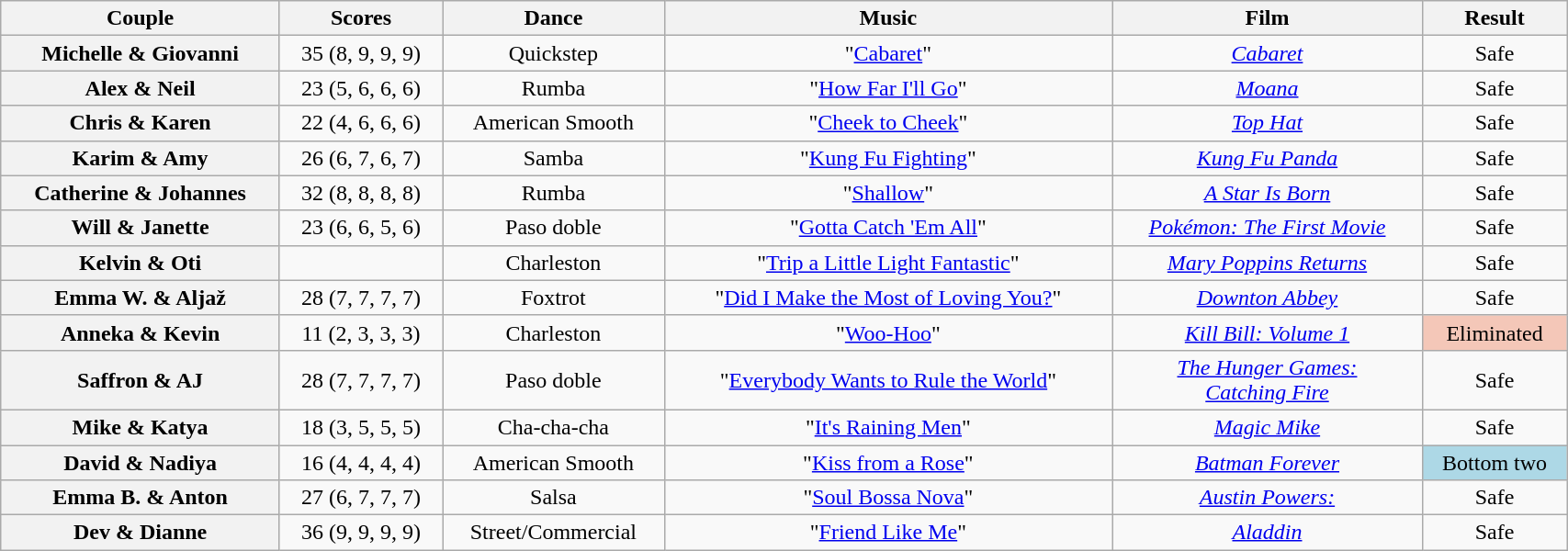<table class="wikitable sortable" style="text-align:center; width: 90%">
<tr>
<th scope="col">Couple</th>
<th scope="col">Scores</th>
<th scope="col" class="unsortable">Dance</th>
<th scope="col" class="unsortable">Music</th>
<th scope="col" class="unsortable">Film</th>
<th scope="col" class="unsortable">Result</th>
</tr>
<tr>
<th scope="row">Michelle & Giovanni</th>
<td>35 (8, 9, 9, 9)</td>
<td>Quickstep</td>
<td>"<a href='#'>Cabaret</a>"</td>
<td><em><a href='#'>Cabaret</a></em></td>
<td>Safe</td>
</tr>
<tr>
<th scope="row">Alex & Neil</th>
<td>23 (5, 6, 6, 6)</td>
<td>Rumba</td>
<td>"<a href='#'>How Far I'll Go</a>"</td>
<td><em><a href='#'>Moana</a></em></td>
<td>Safe</td>
</tr>
<tr>
<th scope="row">Chris & Karen</th>
<td>22 (4, 6, 6, 6)</td>
<td>American Smooth</td>
<td>"<a href='#'>Cheek to Cheek</a>"</td>
<td><em><a href='#'>Top Hat</a></em></td>
<td>Safe</td>
</tr>
<tr>
<th scope="row">Karim & Amy</th>
<td>26 (6, 7, 6, 7)</td>
<td>Samba</td>
<td>"<a href='#'>Kung Fu Fighting</a>"</td>
<td><em><a href='#'>Kung Fu Panda</a></em></td>
<td>Safe</td>
</tr>
<tr>
<th scope="row">Catherine & Johannes</th>
<td>32 (8, 8, 8, 8)</td>
<td>Rumba</td>
<td>"<a href='#'>Shallow</a>"</td>
<td><em><a href='#'>A Star Is Born</a></em></td>
<td>Safe</td>
</tr>
<tr>
<th scope="row">Will & Janette</th>
<td>23 (6, 6, 5, 6)</td>
<td>Paso doble</td>
<td>"<a href='#'>Gotta Catch 'Em All</a>"</td>
<td><em><a href='#'>Pokémon: The First Movie</a></em></td>
<td>Safe</td>
</tr>
<tr>
<th scope="row">Kelvin & Oti</th>
<td></td>
<td>Charleston</td>
<td>"<a href='#'>Trip a Little Light Fantastic</a>"</td>
<td><em><a href='#'>Mary Poppins Returns</a></em></td>
<td>Safe</td>
</tr>
<tr>
<th scope="row">Emma W. & Aljaž</th>
<td>28 (7, 7, 7, 7)</td>
<td>Foxtrot</td>
<td>"<a href='#'>Did I Make the Most of Loving You?</a>"</td>
<td><em><a href='#'>Downton Abbey</a></em></td>
<td>Safe</td>
</tr>
<tr>
<th scope="row">Anneka & Kevin</th>
<td>11 (2, 3, 3, 3)</td>
<td>Charleston</td>
<td>"<a href='#'>Woo-Hoo</a>"</td>
<td><em><a href='#'>Kill Bill: Volume 1</a></em></td>
<td bgcolor="f4c7b8">Eliminated</td>
</tr>
<tr>
<th scope="row">Saffron & AJ</th>
<td>28 (7, 7, 7, 7)</td>
<td>Paso doble</td>
<td>"<a href='#'>Everybody Wants to Rule the World</a>"</td>
<td><em><a href='#'>The Hunger Games:<br>Catching Fire</a></em></td>
<td>Safe</td>
</tr>
<tr>
<th scope="row">Mike & Katya</th>
<td>18 (3, 5, 5, 5)</td>
<td>Cha-cha-cha</td>
<td>"<a href='#'>It's Raining Men</a>"</td>
<td><em><a href='#'>Magic Mike</a></em></td>
<td>Safe</td>
</tr>
<tr>
<th scope="row">David & Nadiya</th>
<td>16 (4, 4, 4, 4)</td>
<td>American Smooth</td>
<td>"<a href='#'>Kiss from a Rose</a>"</td>
<td><em><a href='#'>Batman Forever</a></em></td>
<td bgcolor="lightblue">Bottom two</td>
</tr>
<tr>
<th scope="row">Emma B. & Anton</th>
<td>27 (6, 7, 7, 7)</td>
<td>Salsa</td>
<td>"<a href='#'>Soul Bossa Nova</a>"</td>
<td><em><a href='#'>Austin Powers:<br></a></em></td>
<td>Safe</td>
</tr>
<tr>
<th scope="row">Dev & Dianne</th>
<td>36 (9, 9, 9, 9)</td>
<td>Street/Commercial</td>
<td>"<a href='#'>Friend Like Me</a>"</td>
<td><em><a href='#'>Aladdin</a></em></td>
<td>Safe</td>
</tr>
</table>
